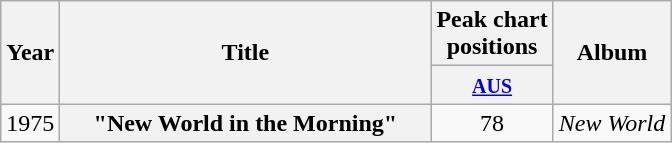<table class="wikitable plainrowheaders" style="text-align:center;" border="1">
<tr>
<th scope="col" rowspan="2">Year</th>
<th scope="col" rowspan="2" style="width:15em;">Title</th>
<th scope="col" colspan="1">Peak chart<br>positions</th>
<th scope="col" rowspan="2">Album</th>
</tr>
<tr>
<th scope="col" style="text-align:center;"><small><a href='#'>AUS</a></small><br></th>
</tr>
<tr>
<td>1975</td>
<th scope="row">"New World in the Morning"</th>
<td style="text-align:center;">78</td>
<td><em>New World</em></td>
</tr>
</table>
